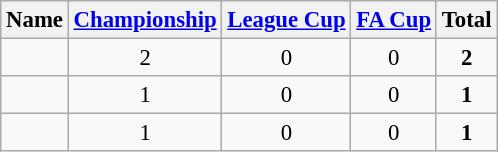<table class="wikitable sortable" style="text-align:center; font-size:95%">
<tr>
<th>Name</th>
<th><a href='#'>Championship</a></th>
<th><a href='#'>League Cup</a></th>
<th><a href='#'>FA Cup</a></th>
<th>Total</th>
</tr>
<tr>
<td></td>
<td>2</td>
<td>0</td>
<td>0</td>
<td> <strong>2</strong></td>
</tr>
<tr>
<td></td>
<td>1</td>
<td>0</td>
<td>0</td>
<td> <strong>1</strong></td>
</tr>
<tr>
<td></td>
<td>1</td>
<td>0</td>
<td>0</td>
<td> <strong>1</strong></td>
</tr>
</table>
